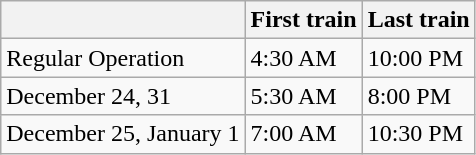<table class="wikitable">
<tr>
<th></th>
<th>First train</th>
<th>Last train</th>
</tr>
<tr>
<td>Regular Operation</td>
<td>4:30 AM</td>
<td>10:00 PM</td>
</tr>
<tr>
<td>December 24, 31</td>
<td>5:30 AM</td>
<td>8:00 PM</td>
</tr>
<tr>
<td>December 25, January 1</td>
<td>7:00 AM</td>
<td>10:30 PM</td>
</tr>
</table>
